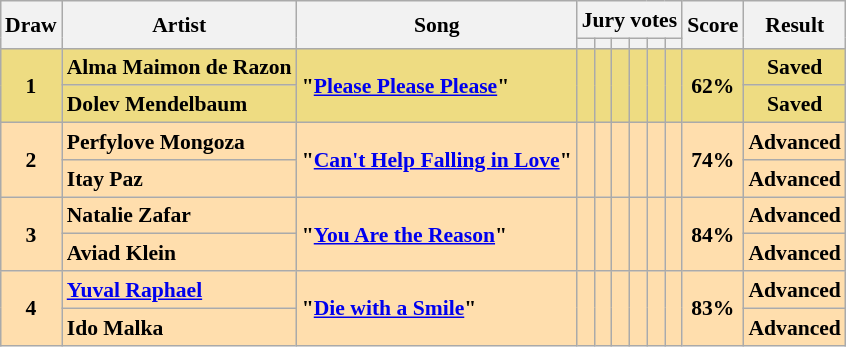<table class="sortable wikitable" style="margin: 1em auto 1em auto; text-align:center; font-size:90%; line-height:18px;">
<tr>
<th rowspan="2">Draw</th>
<th rowspan="2">Artist</th>
<th rowspan="2">Song</th>
<th colspan="6" class="unsortable">Jury votes</th>
<th rowspan="2">Score</th>
<th rowspan="2">Result</th>
</tr>
<tr>
<th class="unsortable"></th>
<th class="unsortable"></th>
<th class="unsortable"></th>
<th class="unsortable"></th>
<th class="unsortable"></th>
<th class="unsortable"></th>
</tr>
<tr style="font-weight:bold; background:#eedc82;">
<td rowspan="2">1</td>
<td align="left">Alma Maimon de Razon</td>
<td rowspan="2" align="left">"<a href='#'>Please Please Please</a>"</td>
<td rowspan="2"></td>
<td rowspan="2"></td>
<td rowspan="2"></td>
<td rowspan="2"></td>
<td rowspan="2"></td>
<td rowspan="2"></td>
<td rowspan="2">62%</td>
<td>Saved</td>
</tr>
<tr style="font-weight:bold; background:#eedc82;">
<td align="left">Dolev Mendelbaum</td>
<td>Saved</td>
</tr>
<tr style="font-weight:bold; background:navajowhite;">
<td rowspan="2">2</td>
<td align="left">Perfylove Mongoza</td>
<td rowspan="2" align="left">"<a href='#'>Can't Help Falling in Love</a>"</td>
<td rowspan="2"></td>
<td rowspan="2"></td>
<td rowspan="2"></td>
<td rowspan="2"></td>
<td rowspan="2"></td>
<td rowspan="2"></td>
<td rowspan="2">74%</td>
<td>Advanced</td>
</tr>
<tr style="font-weight:bold; background:navajowhite;">
<td align="left">Itay Paz</td>
<td>Advanced</td>
</tr>
<tr style="font-weight:bold; background:navajowhite;">
<td rowspan="2">3</td>
<td align="left">Natalie Zafar</td>
<td rowspan="2" align="left">"<a href='#'>You Are the Reason</a>"</td>
<td rowspan="2"></td>
<td rowspan="2"></td>
<td rowspan="2"></td>
<td rowspan="2"></td>
<td rowspan="2"></td>
<td rowspan="2"></td>
<td rowspan="2">84%</td>
<td>Advanced</td>
</tr>
<tr style="font-weight:bold; background:navajowhite;">
<td align="left">Aviad Klein</td>
<td>Advanced</td>
</tr>
<tr style="font-weight:bold; background:navajowhite;">
<td rowspan="2">4</td>
<td align="left"><a href='#'>Yuval Raphael</a></td>
<td rowspan="2" align="left">"<a href='#'>Die with a Smile</a>"</td>
<td rowspan="2"></td>
<td rowspan="2"></td>
<td rowspan="2"></td>
<td rowspan="2"></td>
<td rowspan="2"></td>
<td rowspan="2"></td>
<td rowspan="2">83%</td>
<td>Advanced</td>
</tr>
<tr style="font-weight:bold; background:navajowhite;">
<td align="left">Ido Malka</td>
<td>Advanced</td>
</tr>
</table>
